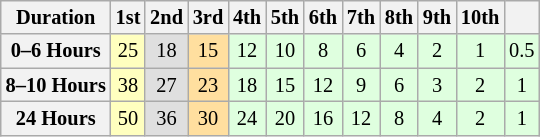<table class="wikitable" style="font-size:85%; text-align:center;">
<tr>
<th>Duration</th>
<th>1st</th>
<th>2nd</th>
<th>3rd</th>
<th>4th</th>
<th>5th</th>
<th>6th</th>
<th>7th</th>
<th>8th</th>
<th>9th</th>
<th>10th</th>
<th></th>
</tr>
<tr>
<th>0–6 Hours</th>
<td style="background:#ffffbf;">25</td>
<td style="background:#dfdfdf;">18</td>
<td style="background:#ffdf9f;">15</td>
<td style="background:#dfffdf;">12</td>
<td style="background:#dfffdf;">10</td>
<td style="background:#dfffdf;">8</td>
<td style="background:#dfffdf;">6</td>
<td style="background:#dfffdf;">4</td>
<td style="background:#dfffdf;">2</td>
<td style="background:#dfffdf;">1</td>
<td style="background:#dfffdf;">0.5</td>
</tr>
<tr>
<th>8–10 Hours</th>
<td style="background:#ffffbf;">38</td>
<td style="background:#dfdfdf;">27</td>
<td style="background:#ffdf9f;">23</td>
<td style="background:#dfffdf;">18</td>
<td style="background:#dfffdf;">15</td>
<td style="background:#dfffdf;">12</td>
<td style="background:#dfffdf;">9</td>
<td style="background:#dfffdf;">6</td>
<td style="background:#dfffdf;">3</td>
<td style="background:#dfffdf;">2</td>
<td style="background:#dfffdf;">1</td>
</tr>
<tr>
<th>24 Hours</th>
<td style="background:#ffffbf;">50</td>
<td style="background:#dfdfdf;">36</td>
<td style="background:#ffdf9f;">30</td>
<td style="background:#dfffdf;">24</td>
<td style="background:#dfffdf;">20</td>
<td style="background:#dfffdf;">16</td>
<td style="background:#dfffdf;">12</td>
<td style="background:#dfffdf;">8</td>
<td style="background:#dfffdf;">4</td>
<td style="background:#dfffdf;">2</td>
<td style="background:#dfffdf;">1</td>
</tr>
</table>
